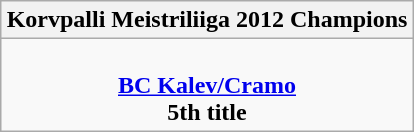<table class=wikitable style="text-align:center; margin:auto">
<tr>
<th>Korvpalli Meistriliiga 2012 Champions</th>
</tr>
<tr>
<td><br> <strong><a href='#'>BC Kalev/Cramo</a></strong> <br> <strong>5th title</strong></td>
</tr>
</table>
